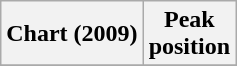<table class="wikitable">
<tr>
<th>Chart (2009)</th>
<th>Peak<br>position</th>
</tr>
<tr>
</tr>
</table>
